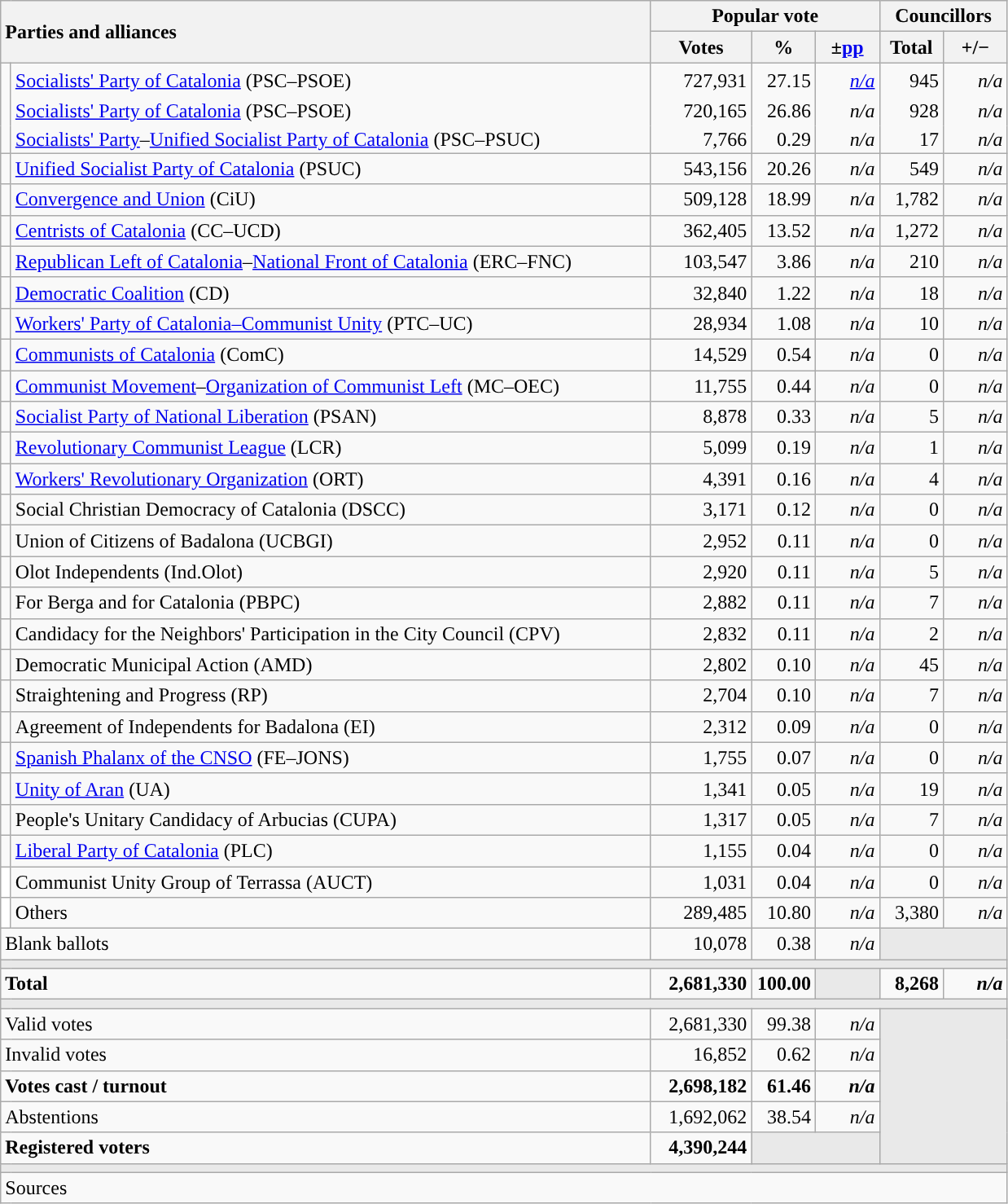<table class="wikitable" style="text-align:right;">
<tr>
<th style="text-align:left;" rowspan="2" colspan="2" width="525">Parties and alliances</th>
<th colspan="3">Popular vote</th>
<th colspan="2">Councillors</th>
</tr>
<tr>
<th width="75">Votes</th>
<th width="45">%</th>
<th width="45">±<a href='#'>pp</a></th>
<th width="45">Total</th>
<th width="45">+/−</th>
</tr>
<tr style="line-height:22px;">
<td width="1" rowspan="3"></td>
<td align="left"><a href='#'>Socialists' Party of Catalonia</a> (PSC–PSOE)</td>
<td>727,931</td>
<td>27.15</td>
<td><em><a href='#'>n/a</a></em></td>
<td>945</td>
<td><em>n/a</em></td>
</tr>
<tr style="border-bottom-style:hidden; border-top-style:hidden; line-height:16px;">
<td align="left"><span><a href='#'>Socialists' Party of Catalonia</a> (PSC–PSOE)</span></td>
<td>720,165</td>
<td>26.86</td>
<td><em>n/a</em></td>
<td>928</td>
<td><em>n/a</em></td>
</tr>
<tr style="line-height:16px;">
<td align="left"><span><a href='#'>Socialists' Party</a>–<a href='#'>Unified Socialist Party of Catalonia</a> (PSC–PSUC)</span></td>
<td>7,766</td>
<td>0.29</td>
<td><em>n/a</em></td>
<td>17</td>
<td><em>n/a</em></td>
</tr>
<tr>
<td style="color:inherit;background:"></td>
<td align="left"><a href='#'>Unified Socialist Party of Catalonia</a> (PSUC)</td>
<td>543,156</td>
<td>20.26</td>
<td><em>n/a</em></td>
<td>549</td>
<td><em>n/a</em></td>
</tr>
<tr>
<td style="color:inherit;background:"></td>
<td align="left"><a href='#'>Convergence and Union</a> (CiU)</td>
<td>509,128</td>
<td>18.99</td>
<td><em>n/a</em></td>
<td>1,782</td>
<td><em>n/a</em></td>
</tr>
<tr>
<td style="color:inherit;background:"></td>
<td align="left"><a href='#'>Centrists of Catalonia</a> (CC–UCD)</td>
<td>362,405</td>
<td>13.52</td>
<td><em>n/a</em></td>
<td>1,272</td>
<td><em>n/a</em></td>
</tr>
<tr>
<td style="color:inherit;background:"></td>
<td align="left"><a href='#'>Republican Left of Catalonia</a>–<a href='#'>National Front of Catalonia</a> (ERC–FNC)</td>
<td>103,547</td>
<td>3.86</td>
<td><em>n/a</em></td>
<td>210</td>
<td><em>n/a</em></td>
</tr>
<tr>
<td style="color:inherit;background:"></td>
<td align="left"><a href='#'>Democratic Coalition</a> (CD)</td>
<td>32,840</td>
<td>1.22</td>
<td><em>n/a</em></td>
<td>18</td>
<td><em>n/a</em></td>
</tr>
<tr>
<td style="color:inherit;background:"></td>
<td align="left"><a href='#'>Workers' Party of Catalonia–Communist Unity</a> (PTC–UC)</td>
<td>28,934</td>
<td>1.08</td>
<td><em>n/a</em></td>
<td>10</td>
<td><em>n/a</em></td>
</tr>
<tr>
<td style="color:inherit;background:"></td>
<td align="left"><a href='#'>Communists of Catalonia</a> (ComC)</td>
<td>14,529</td>
<td>0.54</td>
<td><em>n/a</em></td>
<td>0</td>
<td><em>n/a</em></td>
</tr>
<tr>
<td style="color:inherit;background:"></td>
<td align="left"><a href='#'>Communist Movement</a>–<a href='#'>Organization of Communist Left</a> (MC–OEC)</td>
<td>11,755</td>
<td>0.44</td>
<td><em>n/a</em></td>
<td>0</td>
<td><em>n/a</em></td>
</tr>
<tr>
<td style="color:inherit;background:"></td>
<td align="left"><a href='#'>Socialist Party of National Liberation</a> (PSAN)</td>
<td>8,878</td>
<td>0.33</td>
<td><em>n/a</em></td>
<td>5</td>
<td><em>n/a</em></td>
</tr>
<tr>
<td style="color:inherit;background:"></td>
<td align="left"><a href='#'>Revolutionary Communist League</a> (LCR)</td>
<td>5,099</td>
<td>0.19</td>
<td><em>n/a</em></td>
<td>1</td>
<td><em>n/a</em></td>
</tr>
<tr>
<td style="color:inherit;background:"></td>
<td align="left"><a href='#'>Workers' Revolutionary Organization</a> (ORT)</td>
<td>4,391</td>
<td>0.16</td>
<td><em>n/a</em></td>
<td>4</td>
<td><em>n/a</em></td>
</tr>
<tr>
<td style="color:inherit;background:"></td>
<td align="left">Social Christian Democracy of Catalonia (DSCC)</td>
<td>3,171</td>
<td>0.12</td>
<td><em>n/a</em></td>
<td>0</td>
<td><em>n/a</em></td>
</tr>
<tr>
<td style="color:inherit;background:"></td>
<td align="left">Union of Citizens of Badalona (UCBGI)</td>
<td>2,952</td>
<td>0.11</td>
<td><em>n/a</em></td>
<td>0</td>
<td><em>n/a</em></td>
</tr>
<tr>
<td style="color:inherit;background:"></td>
<td align="left">Olot Independents (Ind.Olot)</td>
<td>2,920</td>
<td>0.11</td>
<td><em>n/a</em></td>
<td>5</td>
<td><em>n/a</em></td>
</tr>
<tr>
<td style="color:inherit;background:"></td>
<td align="left">For Berga and for Catalonia (PBPC)</td>
<td>2,882</td>
<td>0.11</td>
<td><em>n/a</em></td>
<td>7</td>
<td><em>n/a</em></td>
</tr>
<tr>
<td style="color:inherit;background:"></td>
<td align="left">Candidacy for the Neighbors' Participation in the City Council (CPV)</td>
<td>2,832</td>
<td>0.11</td>
<td><em>n/a</em></td>
<td>2</td>
<td><em>n/a</em></td>
</tr>
<tr>
<td style="color:inherit;background:"></td>
<td align="left">Democratic Municipal Action (AMD)</td>
<td>2,802</td>
<td>0.10</td>
<td><em>n/a</em></td>
<td>45</td>
<td><em>n/a</em></td>
</tr>
<tr>
<td style="color:inherit;background:"></td>
<td align="left">Straightening and Progress (RP)</td>
<td>2,704</td>
<td>0.10</td>
<td><em>n/a</em></td>
<td>7</td>
<td><em>n/a</em></td>
</tr>
<tr>
<td style="color:inherit;background:"></td>
<td align="left">Agreement of Independents for Badalona (EI)</td>
<td>2,312</td>
<td>0.09</td>
<td><em>n/a</em></td>
<td>0</td>
<td><em>n/a</em></td>
</tr>
<tr>
<td style="color:inherit;background:"></td>
<td align="left"><a href='#'>Spanish Phalanx of the CNSO</a> (FE–JONS)</td>
<td>1,755</td>
<td>0.07</td>
<td><em>n/a</em></td>
<td>0</td>
<td><em>n/a</em></td>
</tr>
<tr>
<td style="color:inherit;background:"></td>
<td align="left"><a href='#'>Unity of Aran</a> (UA)</td>
<td>1,341</td>
<td>0.05</td>
<td><em>n/a</em></td>
<td>19</td>
<td><em>n/a</em></td>
</tr>
<tr>
<td style="color:inherit;background:"></td>
<td align="left">People's Unitary Candidacy of Arbucias (CUPA)</td>
<td>1,317</td>
<td>0.05</td>
<td><em>n/a</em></td>
<td>7</td>
<td><em>n/a</em></td>
</tr>
<tr>
<td style="color:inherit;background:"></td>
<td align="left"><a href='#'>Liberal Party of Catalonia</a> (PLC)</td>
<td>1,155</td>
<td>0.04</td>
<td><em>n/a</em></td>
<td>0</td>
<td><em>n/a</em></td>
</tr>
<tr>
<td bgcolor="white"></td>
<td align="left">Communist Unity Group of Terrassa (AUCT)</td>
<td>1,031</td>
<td>0.04</td>
<td><em>n/a</em></td>
<td>0</td>
<td><em>n/a</em></td>
</tr>
<tr>
<td bgcolor="white"></td>
<td align="left">Others</td>
<td>289,485</td>
<td>10.80</td>
<td><em>n/a</em></td>
<td>3,380</td>
<td><em>n/a</em></td>
</tr>
<tr>
<td align="left" colspan="2">Blank ballots</td>
<td>10,078</td>
<td>0.38</td>
<td><em>n/a</em></td>
<td style="color:inherit;background:#E9E9E9" colspan="2"></td>
</tr>
<tr>
<td colspan="7" style="color:inherit;background:#E9E9E9"></td>
</tr>
<tr style="font-weight:bold;">
<td align="left" colspan="2">Total</td>
<td>2,681,330</td>
<td>100.00</td>
<td bgcolor="#E9E9E9"></td>
<td>8,268</td>
<td><em>n/a</em></td>
</tr>
<tr>
<td colspan="7" style="color:inherit;background:#E9E9E9"></td>
</tr>
<tr>
<td align="left" colspan="2">Valid votes</td>
<td>2,681,330</td>
<td>99.38</td>
<td><em>n/a</em></td>
<td bgcolor="#E9E9E9" colspan="2" rowspan="5"></td>
</tr>
<tr>
<td align="left" colspan="2">Invalid votes</td>
<td>16,852</td>
<td>0.62</td>
<td><em>n/a</em></td>
</tr>
<tr style="font-weight:bold;">
<td align="left" colspan="2">Votes cast / turnout</td>
<td>2,698,182</td>
<td>61.46</td>
<td><em>n/a</em></td>
</tr>
<tr>
<td align="left" colspan="2">Abstentions</td>
<td>1,692,062</td>
<td>38.54</td>
<td><em>n/a</em></td>
</tr>
<tr style="font-weight:bold;">
<td align="left" colspan="2">Registered voters</td>
<td>4,390,244</td>
<td bgcolor="#E9E9E9" colspan="2"></td>
</tr>
<tr>
<td colspan="7" style="color:inherit;background:#E9E9E9"></td>
</tr>
<tr>
<td align="left" colspan="7">Sources</td>
</tr>
</table>
